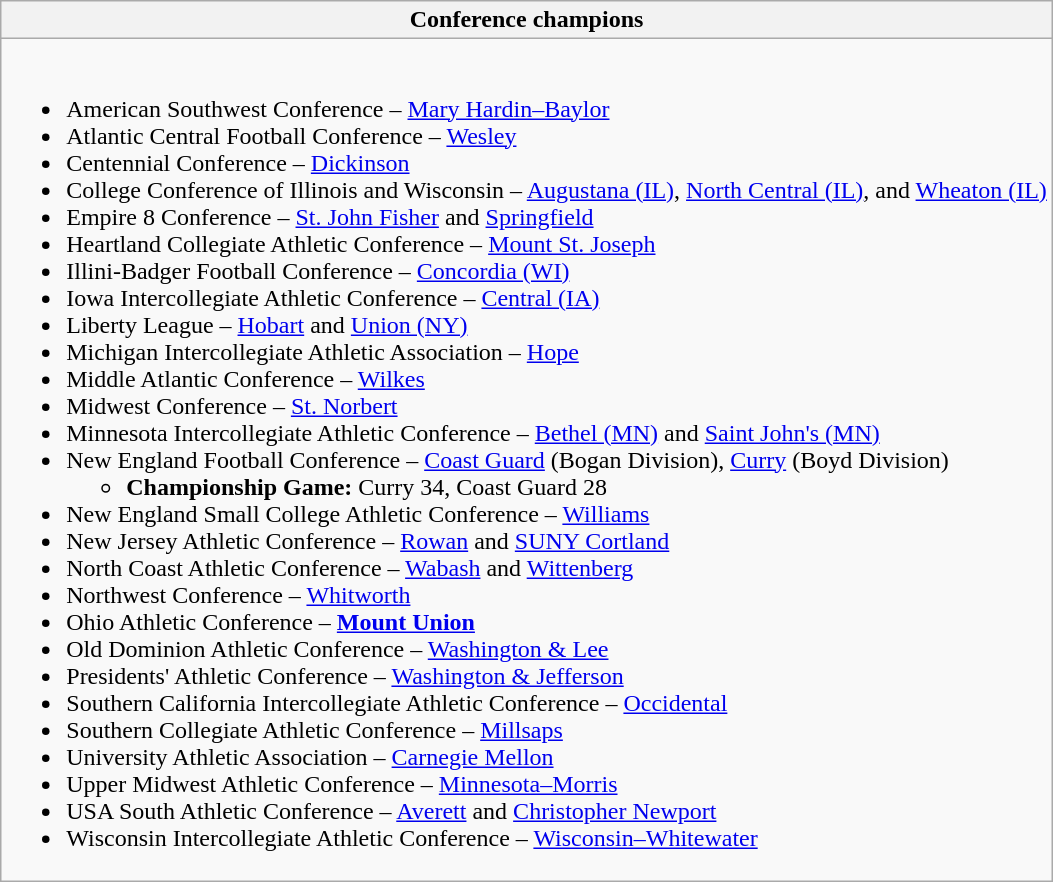<table class="wikitable">
<tr>
<th>Conference champions</th>
</tr>
<tr>
<td><br><ul><li>American Southwest Conference – <a href='#'>Mary Hardin–Baylor</a></li><li>Atlantic Central Football Conference – <a href='#'>Wesley</a></li><li>Centennial Conference – <a href='#'>Dickinson</a></li><li>College Conference of Illinois and Wisconsin – <a href='#'>Augustana (IL)</a>, <a href='#'>North Central (IL)</a>, and <a href='#'>Wheaton (IL)</a></li><li>Empire 8 Conference – <a href='#'>St. John Fisher</a> and <a href='#'>Springfield</a></li><li>Heartland Collegiate Athletic Conference – <a href='#'>Mount St. Joseph</a></li><li>Illini-Badger Football Conference – <a href='#'>Concordia (WI)</a></li><li>Iowa Intercollegiate Athletic Conference – <a href='#'>Central (IA)</a></li><li>Liberty League – <a href='#'>Hobart</a> and <a href='#'>Union (NY)</a></li><li>Michigan Intercollegiate Athletic Association – <a href='#'>Hope</a></li><li>Middle Atlantic Conference – <a href='#'>Wilkes</a></li><li>Midwest Conference – <a href='#'>St. Norbert</a></li><li>Minnesota Intercollegiate Athletic Conference – <a href='#'>Bethel (MN)</a> and <a href='#'>Saint John's (MN)</a></li><li>New England Football Conference – <a href='#'>Coast Guard</a> (Bogan Division), <a href='#'>Curry</a> (Boyd Division)<ul><li><strong>Championship Game:</strong> Curry 34, Coast Guard 28</li></ul></li><li>New England Small College Athletic Conference –  <a href='#'>Williams</a></li><li>New Jersey Athletic Conference – <a href='#'>Rowan</a> and <a href='#'>SUNY Cortland</a></li><li>North Coast Athletic Conference – <a href='#'>Wabash</a> and <a href='#'>Wittenberg</a></li><li>Northwest Conference – <a href='#'>Whitworth</a></li><li>Ohio Athletic Conference – <strong><a href='#'>Mount Union</a></strong></li><li>Old Dominion Athletic Conference – <a href='#'>Washington & Lee</a></li><li>Presidents' Athletic Conference – <a href='#'>Washington & Jefferson</a></li><li>Southern California Intercollegiate Athletic Conference – <a href='#'>Occidental</a></li><li>Southern Collegiate Athletic Conference – <a href='#'>Millsaps</a></li><li>University Athletic Association – <a href='#'>Carnegie Mellon</a></li><li>Upper Midwest Athletic Conference – <a href='#'>Minnesota–Morris</a></li><li>USA South Athletic Conference – <a href='#'>Averett</a> and <a href='#'>Christopher Newport</a></li><li>Wisconsin Intercollegiate Athletic Conference – <a href='#'>Wisconsin–Whitewater</a></li></ul></td>
</tr>
</table>
